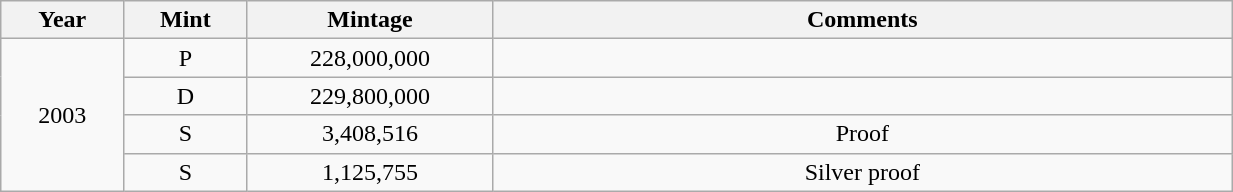<table class="wikitable sortable" style="min-width:65%; text-align:center;">
<tr>
<th width="10%">Year</th>
<th width="10%">Mint</th>
<th width="20%">Mintage</th>
<th width="60%">Comments</th>
</tr>
<tr>
<td rowspan="4">2003</td>
<td>P</td>
<td>228,000,000</td>
<td></td>
</tr>
<tr>
<td>D</td>
<td>229,800,000</td>
<td></td>
</tr>
<tr>
<td>S</td>
<td>3,408,516</td>
<td>Proof</td>
</tr>
<tr>
<td>S</td>
<td>1,125,755</td>
<td>Silver proof</td>
</tr>
</table>
